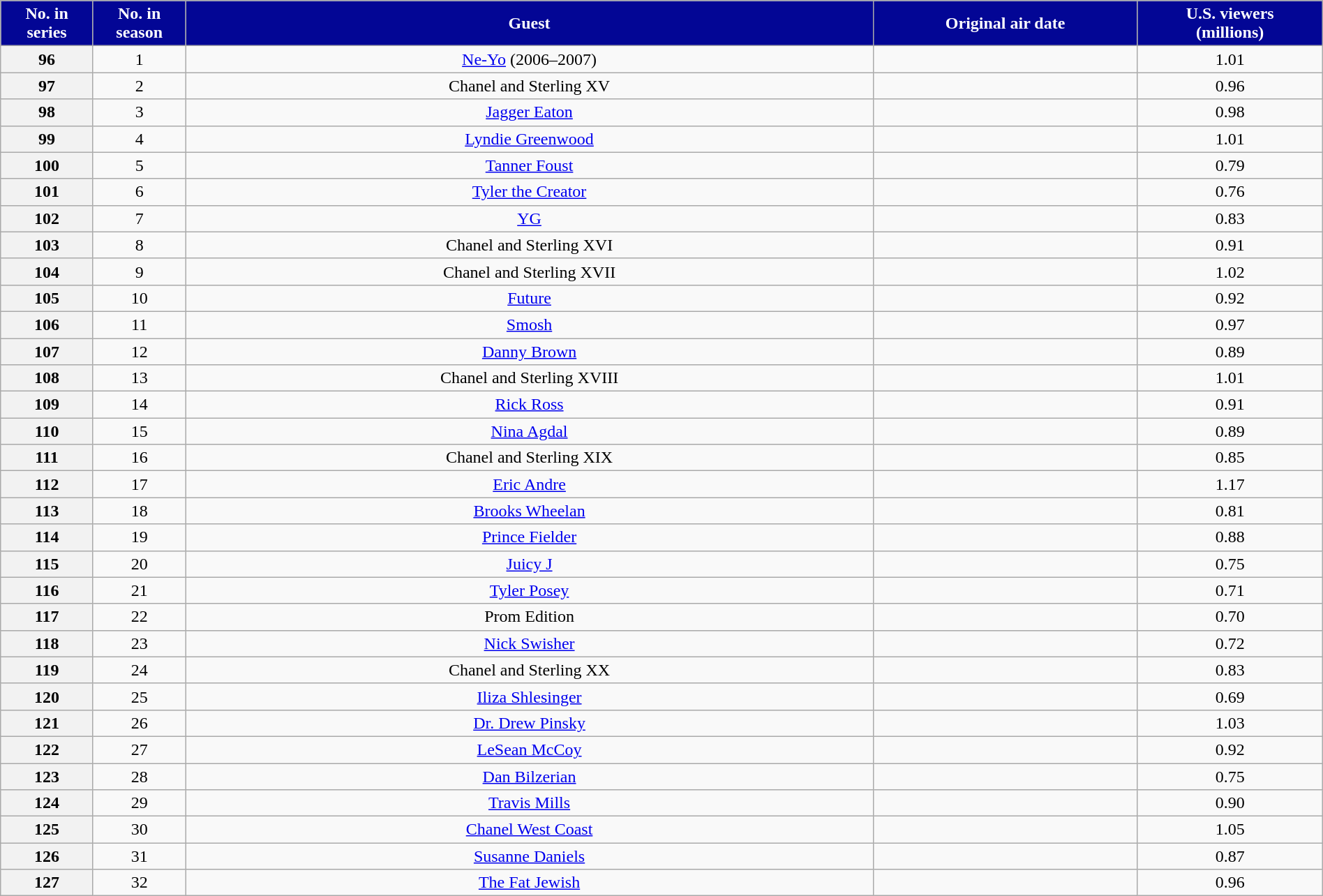<table class="wikitable plainrowheaders" style="width:100%;text-align: center">
<tr>
<th scope="col" style="background-color: #030695; color: #FFFFFF;" width=7%>No. in<br>series</th>
<th scope="col" style="background-color: #030695; color: #FFFFFF;" width=7%>No. in<br>season</th>
<th scope="col" style="background-color: #030695; color: #FFFFFF;">Guest</th>
<th scope="col" style="background-color: #030695; color: #FFFFFF;" width=20%>Original air date</th>
<th scope="col" style="background-color: #030695; color: #FFFFFF;" width=14%>U.S. viewers<br>(millions)</th>
</tr>
<tr>
<th>96</th>
<td>1</td>
<td><a href='#'>Ne-Yo</a> (2006–2007)</td>
<td></td>
<td>1.01</td>
</tr>
<tr>
<th>97</th>
<td>2</td>
<td>Chanel and Sterling XV</td>
<td></td>
<td>0.96</td>
</tr>
<tr>
<th>98</th>
<td>3</td>
<td><a href='#'>Jagger Eaton</a></td>
<td></td>
<td>0.98</td>
</tr>
<tr>
<th>99</th>
<td>4</td>
<td><a href='#'>Lyndie Greenwood</a></td>
<td></td>
<td>1.01</td>
</tr>
<tr>
<th>100</th>
<td>5</td>
<td><a href='#'>Tanner Foust</a></td>
<td></td>
<td>0.79</td>
</tr>
<tr>
<th>101</th>
<td>6</td>
<td><a href='#'>Tyler the Creator</a></td>
<td></td>
<td>0.76</td>
</tr>
<tr>
<th>102</th>
<td>7</td>
<td><a href='#'>YG</a></td>
<td></td>
<td>0.83</td>
</tr>
<tr>
<th>103</th>
<td>8</td>
<td>Chanel and Sterling XVI</td>
<td></td>
<td>0.91</td>
</tr>
<tr>
<th>104</th>
<td>9</td>
<td>Chanel and Sterling XVII</td>
<td></td>
<td>1.02</td>
</tr>
<tr>
<th>105</th>
<td>10</td>
<td><a href='#'>Future</a></td>
<td></td>
<td>0.92</td>
</tr>
<tr>
<th>106</th>
<td>11</td>
<td><a href='#'>Smosh</a></td>
<td></td>
<td>0.97</td>
</tr>
<tr>
<th>107</th>
<td>12</td>
<td><a href='#'>Danny Brown</a></td>
<td></td>
<td>0.89</td>
</tr>
<tr>
<th>108</th>
<td>13</td>
<td>Chanel and Sterling XVIII</td>
<td></td>
<td>1.01</td>
</tr>
<tr>
<th>109</th>
<td>14</td>
<td><a href='#'>Rick Ross</a></td>
<td></td>
<td>0.91</td>
</tr>
<tr>
<th>110</th>
<td>15</td>
<td><a href='#'>Nina Agdal</a></td>
<td></td>
<td>0.89</td>
</tr>
<tr>
<th>111</th>
<td>16</td>
<td>Chanel and Sterling XIX</td>
<td></td>
<td>0.85</td>
</tr>
<tr>
<th>112</th>
<td>17</td>
<td><a href='#'>Eric Andre</a></td>
<td></td>
<td>1.17</td>
</tr>
<tr>
<th>113</th>
<td>18</td>
<td><a href='#'>Brooks Wheelan</a></td>
<td></td>
<td>0.81</td>
</tr>
<tr>
<th>114</th>
<td>19</td>
<td><a href='#'>Prince Fielder</a></td>
<td></td>
<td>0.88</td>
</tr>
<tr>
<th>115</th>
<td>20</td>
<td><a href='#'>Juicy J</a></td>
<td></td>
<td>0.75</td>
</tr>
<tr>
<th>116</th>
<td>21</td>
<td><a href='#'>Tyler Posey</a></td>
<td></td>
<td>0.71</td>
</tr>
<tr>
<th>117</th>
<td>22</td>
<td>Prom Edition</td>
<td></td>
<td>0.70</td>
</tr>
<tr>
<th>118</th>
<td>23</td>
<td><a href='#'>Nick Swisher</a></td>
<td></td>
<td>0.72</td>
</tr>
<tr>
<th>119</th>
<td>24</td>
<td>Chanel and Sterling XX</td>
<td></td>
<td>0.83</td>
</tr>
<tr>
<th>120</th>
<td>25</td>
<td><a href='#'>Iliza Shlesinger</a></td>
<td></td>
<td>0.69</td>
</tr>
<tr>
<th>121</th>
<td>26</td>
<td><a href='#'>Dr. Drew Pinsky</a></td>
<td></td>
<td>1.03</td>
</tr>
<tr>
<th>122</th>
<td>27</td>
<td><a href='#'>LeSean McCoy</a></td>
<td></td>
<td>0.92</td>
</tr>
<tr>
<th>123</th>
<td>28</td>
<td><a href='#'>Dan Bilzerian</a></td>
<td></td>
<td>0.75</td>
</tr>
<tr>
<th>124</th>
<td>29</td>
<td><a href='#'>Travis Mills</a></td>
<td></td>
<td>0.90</td>
</tr>
<tr>
<th>125</th>
<td>30</td>
<td><a href='#'>Chanel West Coast</a></td>
<td></td>
<td>1.05</td>
</tr>
<tr>
<th>126</th>
<td>31</td>
<td><a href='#'>Susanne Daniels</a></td>
<td></td>
<td>0.87</td>
</tr>
<tr>
<th>127</th>
<td>32</td>
<td><a href='#'>The Fat Jewish</a></td>
<td></td>
<td>0.96</td>
</tr>
</table>
